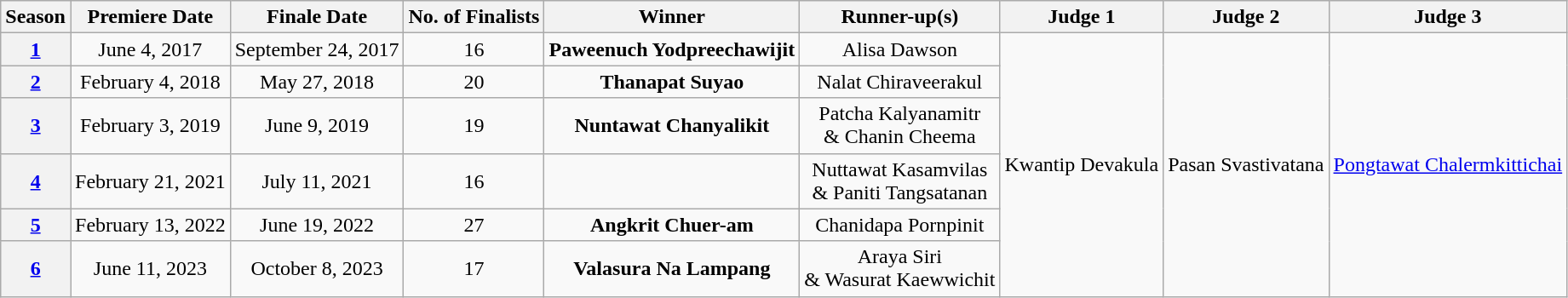<table class="wikitable"  style="text-align:center; font-size:100%;">
<tr>
<th>Season</th>
<th>Premiere Date</th>
<th>Finale Date</th>
<th>No. of Finalists</th>
<th>Winner</th>
<th>Runner-up(s)</th>
<th>Judge 1</th>
<th>Judge 2</th>
<th>Judge 3</th>
</tr>
<tr>
<th><a href='#'>1</a></th>
<td>June 4, 2017</td>
<td>September 24, 2017</td>
<td>16</td>
<td><strong>Paweenuch Yodpreechawijit</strong></td>
<td>Alisa Dawson</td>
<td rowspan="6">Kwantip Devakula</td>
<td rowspan="6">Pasan Svastivatana</td>
<td rowspan="6"><a href='#'>Pongtawat Chalermkittichai</a></td>
</tr>
<tr>
<th><a href='#'>2</a></th>
<td>February 4, 2018</td>
<td>May 27, 2018</td>
<td>20</td>
<td><strong>Thanapat Suyao</strong></td>
<td>Nalat Chiraveerakul</td>
</tr>
<tr>
<th><a href='#'>3</a></th>
<td>February 3, 2019</td>
<td>June 9, 2019</td>
<td>19</td>
<td><strong>Nuntawat Chanyalikit</strong></td>
<td>Patcha Kalyanamitr <br> & Chanin Cheema</td>
</tr>
<tr>
<th><a href='#'>4</a></th>
<td>February 21, 2021</td>
<td>July 11, 2021</td>
<td>16</td>
<td></td>
<td>Nuttawat Kasamvilas <br> & Paniti Tangsatanan</td>
</tr>
<tr>
<th><a href='#'>5</a></th>
<td>February 13, 2022</td>
<td>June 19, 2022</td>
<td>27</td>
<td><strong>Angkrit Chuer-am</strong></td>
<td>Chanidapa Pornpinit</td>
</tr>
<tr>
<th><a href='#'>6</a></th>
<td>June 11, 2023</td>
<td>October 8, 2023</td>
<td>17</td>
<td><strong>Valasura Na Lampang</strong></td>
<td>Araya Siri <br> & Wasurat Kaewwichit</td>
</tr>
</table>
